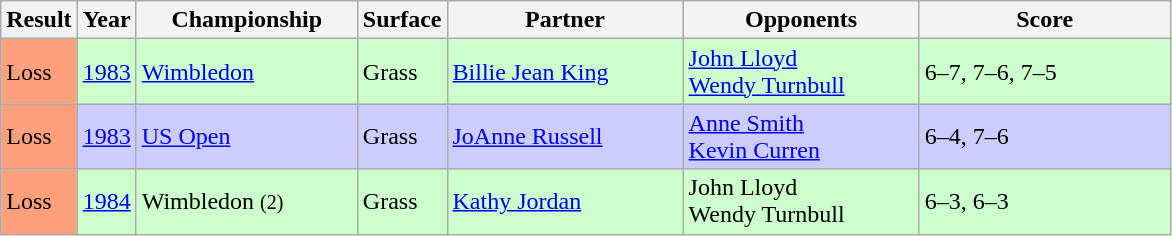<table class="sortable wikitable">
<tr>
<th style="width:40px">Result</th>
<th style="width:30px">Year</th>
<th style="width:140px">Championship</th>
<th style="width:50px">Surface</th>
<th style="width:150px">Partner</th>
<th style="width:150px">Opponents</th>
<th style="width:160px" class="unsortable">Score</th>
</tr>
<tr style="background:#cfc;">
<td style="background:#ffa07a;">Loss</td>
<td><a href='#'>1983</a></td>
<td><a href='#'>Wimbledon</a></td>
<td>Grass</td>
<td> <a href='#'>Billie Jean King</a></td>
<td> <a href='#'>John Lloyd</a><br> <a href='#'>Wendy Turnbull</a></td>
<td>6–7, 7–6, 7–5</td>
</tr>
<tr style="background:#ccf;">
<td style="background:#ffa07a;">Loss</td>
<td><a href='#'>1983</a></td>
<td><a href='#'>US Open</a></td>
<td>Grass</td>
<td> <a href='#'>JoAnne Russell</a></td>
<td> <a href='#'>Anne Smith</a><br> <a href='#'>Kevin Curren</a></td>
<td>6–4, 7–6</td>
</tr>
<tr style="background:#cfc;">
<td style="background:#ffa07a;">Loss</td>
<td><a href='#'>1984</a></td>
<td>Wimbledon <small>(2)</small></td>
<td>Grass</td>
<td> <a href='#'>Kathy Jordan</a></td>
<td> John Lloyd<br> Wendy Turnbull</td>
<td>6–3, 6–3</td>
</tr>
</table>
